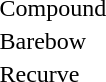<table>
<tr>
<td>Compound<br></td>
<td></td>
<td></td>
<td></td>
</tr>
<tr>
<td>Barebow<br></td>
<td></td>
<td></td>
<td></td>
</tr>
<tr>
<td>Recurve<br></td>
<td></td>
<td></td>
<td></td>
</tr>
</table>
